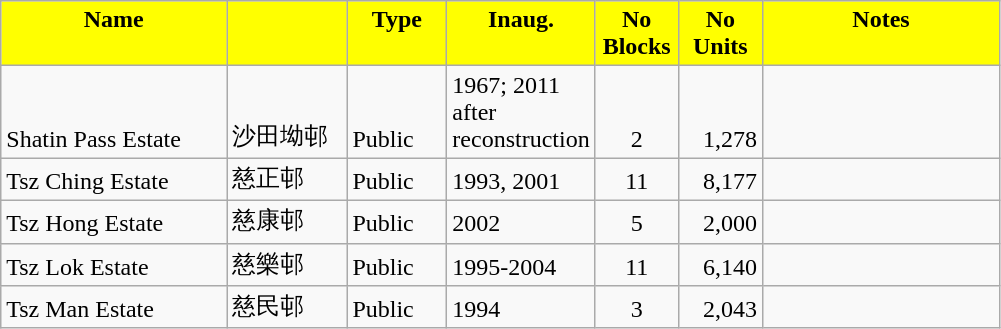<table class="wikitable">
<tr style="font-weight:bold;background-color:yellow" align="center" valign="top">
<td width="143.25" Height="12.75">Name</td>
<td width="72.75" align="center" valign="top"></td>
<td width="59.25" align="center" valign="top">Type</td>
<td width="48" align="center" valign="top">Inaug.</td>
<td width="48" align="center" valign="top">No Blocks</td>
<td width="48.75" align="center" valign="top">No Units</td>
<td width="150.75" align="center" valign="top">Notes</td>
</tr>
<tr valign="bottom">
<td Height="12.75">Shatin Pass Estate</td>
<td>沙田坳邨</td>
<td>Public</td>
<td>1967; 2011 after reconstruction</td>
<td align="center">2</td>
<td align="right">1,278</td>
<td></td>
</tr>
<tr valign="bottom">
<td Height="12.75">Tsz Ching Estate</td>
<td>慈正邨</td>
<td>Public</td>
<td>1993, 2001</td>
<td align="center">11</td>
<td align="right">8,177</td>
<td></td>
</tr>
<tr valign="bottom">
<td Height="12.75">Tsz Hong Estate</td>
<td>慈康邨</td>
<td>Public</td>
<td>2002</td>
<td align="center">5</td>
<td align="right">2,000</td>
<td></td>
</tr>
<tr valign="bottom">
<td Height="12.75">Tsz Lok Estate</td>
<td>慈樂邨</td>
<td>Public</td>
<td>1995-2004</td>
<td align="center">11</td>
<td align="right">6,140</td>
<td></td>
</tr>
<tr valign="bottom">
<td Height="12.75">Tsz Man Estate</td>
<td>慈民邨</td>
<td>Public</td>
<td>1994</td>
<td align="center">3</td>
<td align="right">2,043</td>
<td></td>
</tr>
</table>
